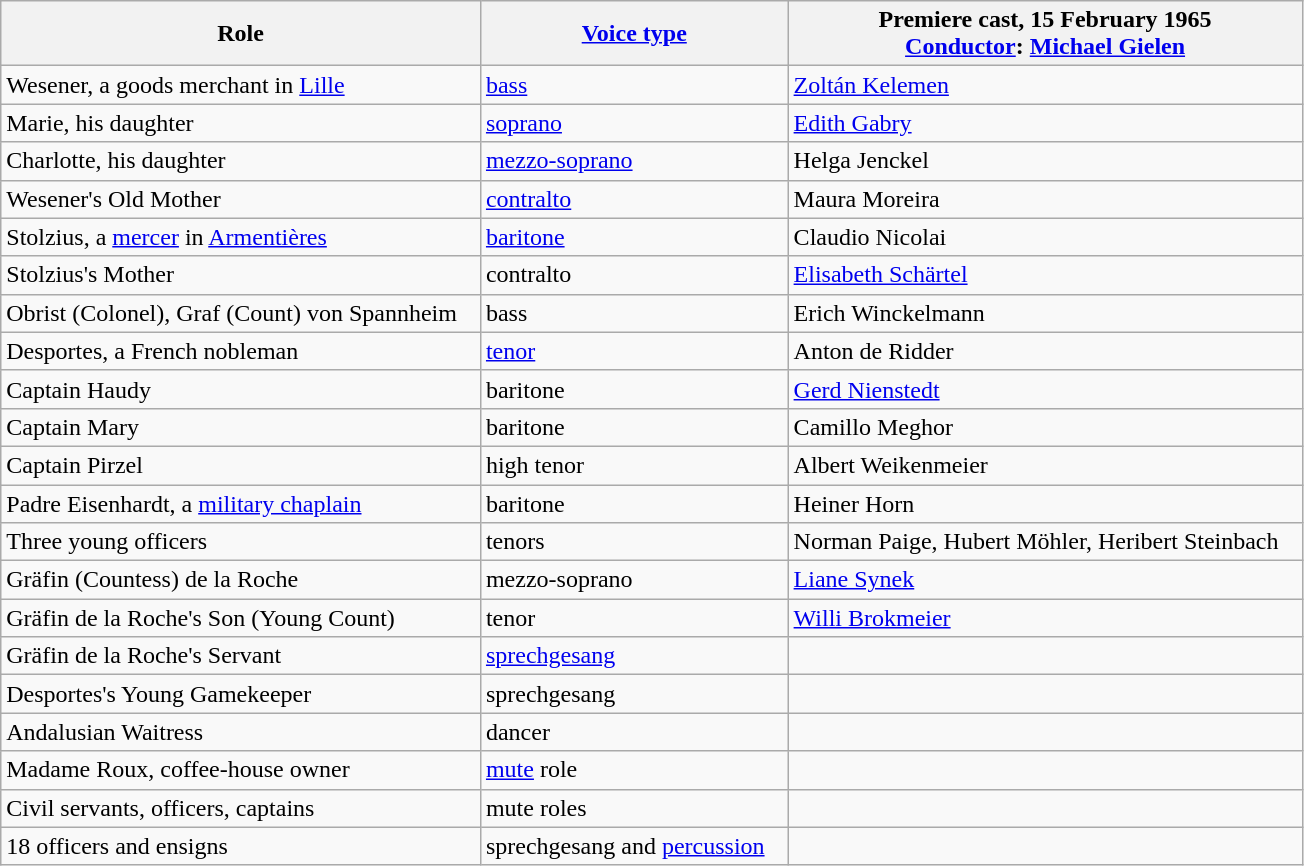<table class="wikitable">
<tr>
<th>Role</th>
<th><a href='#'>Voice type</a></th>
<th>Premiere cast, 15 February 1965<br><a href='#'>Conductor</a>: <a href='#'>Michael Gielen</a></th>
</tr>
<tr>
<td>Wesener, a goods merchant in <a href='#'>Lille</a></td>
<td><a href='#'>bass</a></td>
<td><a href='#'>Zoltán Kelemen</a></td>
</tr>
<tr>
<td>Marie, his daughter</td>
<td><a href='#'>soprano</a></td>
<td><a href='#'>Edith Gabry</a></td>
</tr>
<tr>
<td>Charlotte, his daughter</td>
<td><a href='#'>mezzo-soprano</a></td>
<td>Helga Jenckel</td>
</tr>
<tr>
<td>Wesener's Old Mother</td>
<td><a href='#'>contralto</a></td>
<td>Maura Moreira</td>
</tr>
<tr>
<td>Stolzius, a <a href='#'>mercer</a> in <a href='#'>Armentières</a></td>
<td><a href='#'>baritone</a></td>
<td>Claudio Nicolai</td>
</tr>
<tr>
<td>Stolzius's Mother</td>
<td>contralto</td>
<td><a href='#'>Elisabeth Schärtel</a></td>
</tr>
<tr>
<td>Obrist (Colonel), Graf (Count) von Spannheim   </td>
<td>bass</td>
<td>Erich Winckelmann</td>
</tr>
<tr>
<td>Desportes, a French nobleman</td>
<td><a href='#'>tenor</a></td>
<td>Anton de Ridder</td>
</tr>
<tr>
<td>Captain Haudy</td>
<td>baritone</td>
<td><a href='#'>Gerd Nienstedt</a></td>
</tr>
<tr>
<td>Captain Mary</td>
<td>baritone</td>
<td>Camillo Meghor</td>
</tr>
<tr>
<td>Captain Pirzel</td>
<td>high tenor</td>
<td>Albert Weikenmeier</td>
</tr>
<tr>
<td>Padre Eisenhardt, a <a href='#'>military chaplain</a></td>
<td>baritone</td>
<td>Heiner Horn</td>
</tr>
<tr>
<td>Three young officers</td>
<td>tenors</td>
<td>Norman Paige, Hubert Möhler, Heribert Steinbach   </td>
</tr>
<tr>
<td>Gräfin (Countess) de la Roche</td>
<td>mezzo-soprano</td>
<td><a href='#'>Liane Synek</a></td>
</tr>
<tr>
<td>Gräfin de la Roche's Son (Young Count)</td>
<td>tenor</td>
<td><a href='#'>Willi Brokmeier</a></td>
</tr>
<tr>
<td>Gräfin de la Roche's Servant</td>
<td><a href='#'>sprechgesang</a></td>
<td></td>
</tr>
<tr>
<td>Desportes's Young Gamekeeper</td>
<td>sprechgesang</td>
<td></td>
</tr>
<tr>
<td>Andalusian Waitress</td>
<td>dancer</td>
<td></td>
</tr>
<tr>
<td>Madame Roux, coffee-house owner</td>
<td><a href='#'>mute</a> role</td>
<td></td>
</tr>
<tr>
<td>Civil servants, officers, captains</td>
<td>mute roles</td>
<td></td>
</tr>
<tr>
<td>18 officers and ensigns</td>
<td>sprechgesang and <a href='#'>percussion</a>   </td>
<td></td>
</tr>
</table>
